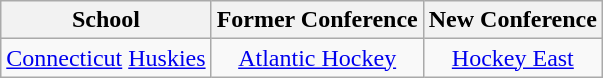<table class="wikitable sortable">
<tr>
<th>School</th>
<th>Former Conference</th>
<th>New Conference</th>
</tr>
<tr>
<td><a href='#'>Connecticut</a> <a href='#'>Huskies</a></td>
<td style="text-align:center;"><a href='#'>Atlantic Hockey</a></td>
<td style="text-align:center;"><a href='#'>Hockey East</a></td>
</tr>
</table>
